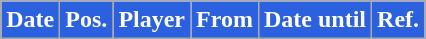<table class="wikitable plainrowheaders sortable">
<tr>
<th style="background:#2B60DE; color:#fff;">Date</th>
<th style="background:#2B60DE; color:#fff;">Pos.</th>
<th style="background:#2B60DE; color:#fff;">Player</th>
<th style="background:#2B60DE; color:#fff;">From</th>
<th style="background:#2B60DE; color:#fff;">Date until</th>
<th style="background:#2B60DE; color:#fff;">Ref.</th>
</tr>
</table>
